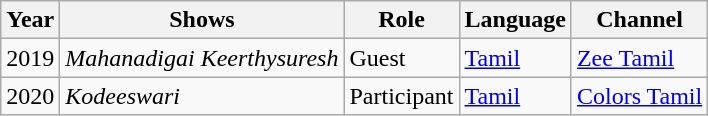<table class="wikitable">
<tr>
<th>Year</th>
<th>Shows</th>
<th>Role</th>
<th>Language</th>
<th>Channel</th>
</tr>
<tr>
<td>2019</td>
<td><em>Mahanadigai Keerthysuresh</em></td>
<td>Guest</td>
<td><a href='#'>Tamil</a></td>
<td><a href='#'>Zee Tamil</a></td>
</tr>
<tr>
<td>2020</td>
<td><em>Kodeeswari</em></td>
<td>Participant</td>
<td><a href='#'>Tamil</a></td>
<td><a href='#'>Colors Tamil</a></td>
</tr>
</table>
